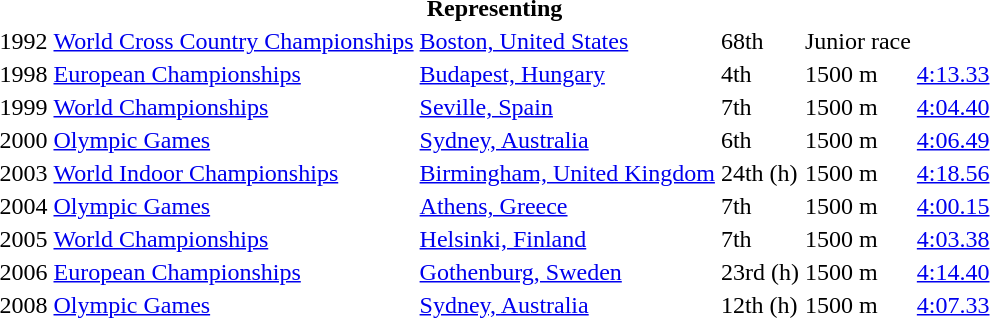<table>
<tr>
<th colspan="6">Representing </th>
</tr>
<tr>
<td>1992</td>
<td><a href='#'>World Cross Country Championships</a></td>
<td><a href='#'>Boston, United States</a></td>
<td>68th</td>
<td>Junior race</td>
<td></td>
</tr>
<tr>
<td>1998</td>
<td><a href='#'>European Championships</a></td>
<td><a href='#'>Budapest, Hungary</a></td>
<td>4th</td>
<td>1500 m</td>
<td><a href='#'>4:13.33</a></td>
</tr>
<tr>
<td>1999</td>
<td><a href='#'>World Championships</a></td>
<td><a href='#'>Seville, Spain</a></td>
<td>7th</td>
<td>1500 m</td>
<td><a href='#'>4:04.40</a></td>
</tr>
<tr>
<td>2000</td>
<td><a href='#'>Olympic Games</a></td>
<td><a href='#'>Sydney, Australia</a></td>
<td>6th</td>
<td>1500 m</td>
<td><a href='#'>4:06.49</a></td>
</tr>
<tr>
<td>2003</td>
<td><a href='#'>World Indoor Championships</a></td>
<td><a href='#'>Birmingham, United Kingdom</a></td>
<td>24th (h)</td>
<td>1500 m</td>
<td><a href='#'>4:18.56</a></td>
</tr>
<tr>
<td>2004</td>
<td><a href='#'>Olympic Games</a></td>
<td><a href='#'>Athens, Greece</a></td>
<td>7th</td>
<td>1500 m</td>
<td><a href='#'>4:00.15</a></td>
</tr>
<tr>
<td>2005</td>
<td><a href='#'>World Championships</a></td>
<td><a href='#'>Helsinki, Finland</a></td>
<td>7th</td>
<td>1500 m</td>
<td><a href='#'>4:03.38</a></td>
</tr>
<tr>
<td>2006</td>
<td><a href='#'>European Championships</a></td>
<td><a href='#'>Gothenburg, Sweden</a></td>
<td>23rd (h)</td>
<td>1500 m</td>
<td><a href='#'>4:14.40</a></td>
</tr>
<tr>
<td>2008</td>
<td><a href='#'>Olympic Games</a></td>
<td><a href='#'>Sydney, Australia</a></td>
<td>12th (h)</td>
<td>1500 m</td>
<td><a href='#'>4:07.33</a></td>
</tr>
</table>
